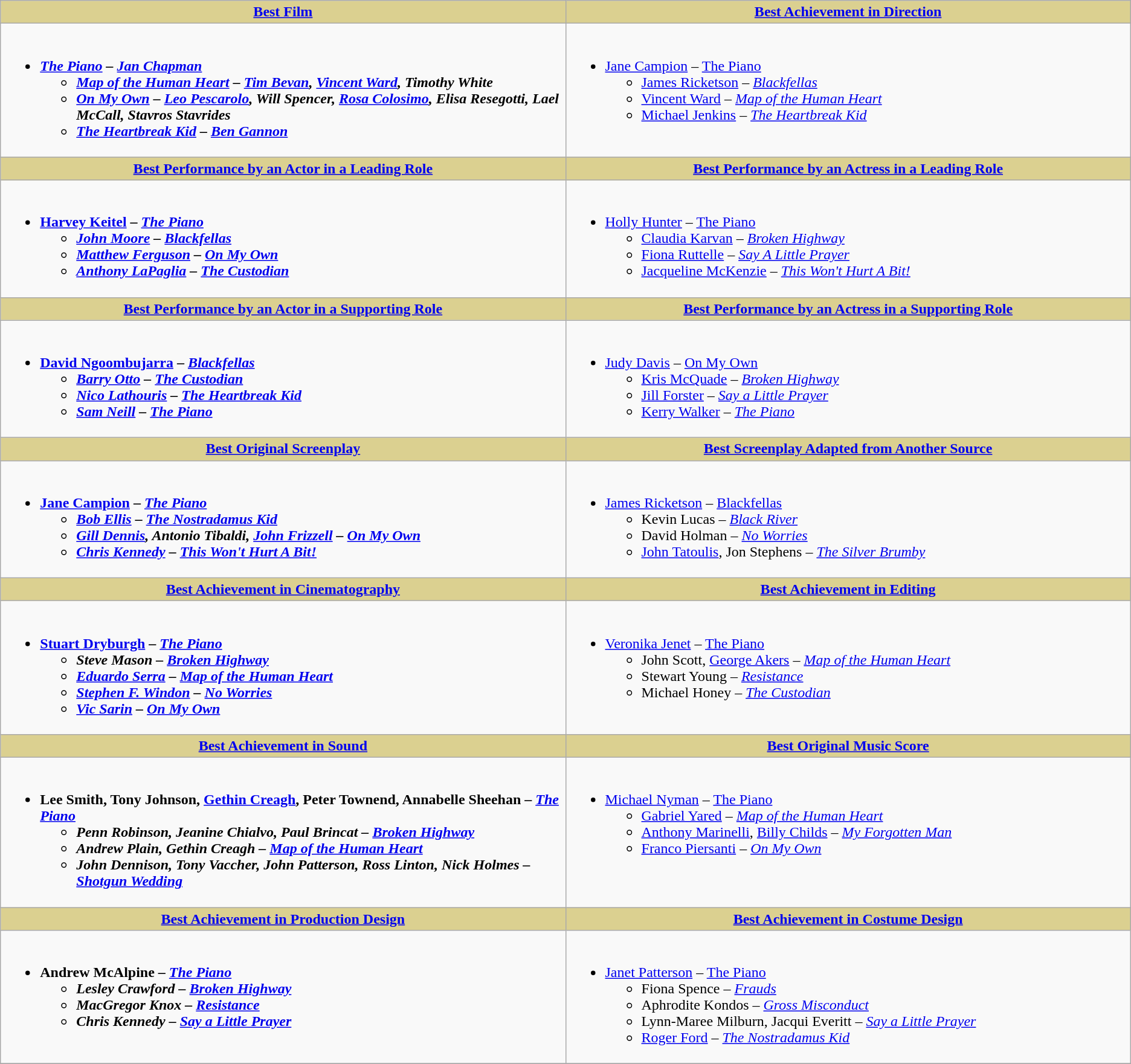<table class=wikitable style="width="100%">
<tr>
<th style="background:#DBD090;" ! width="50%"><a href='#'>Best Film</a></th>
<th style="background:#DBD090;" ! width="50%"><a href='#'>Best Achievement in Direction</a></th>
</tr>
<tr>
<td valign="top"><br><ul><li><strong><em><a href='#'>The Piano</a><em> – <a href='#'>Jan Chapman</a><strong><ul><li></em><a href='#'>Map of the Human Heart</a><em> – <a href='#'>Tim Bevan</a>, <a href='#'>Vincent Ward</a>, Timothy White</li><li></em><a href='#'>On My Own</a><em> – <a href='#'>Leo Pescarolo</a>, Will Spencer, <a href='#'>Rosa Colosimo</a>, Elisa Resegotti, Lael McCall, Stavros Stavrides</li><li></em><a href='#'>The Heartbreak Kid</a><em> – <a href='#'>Ben Gannon</a></li></ul></li></ul></td>
<td valign="top"><br><ul><li></strong><a href='#'>Jane Campion</a> – </em><a href='#'>The Piano</a></em></strong><ul><li><a href='#'>James Ricketson</a> – <em><a href='#'>Blackfellas</a></em></li><li><a href='#'>Vincent Ward</a> – <em><a href='#'>Map of the Human Heart</a></em></li><li><a href='#'>Michael Jenkins</a> – <em><a href='#'>The Heartbreak Kid</a></em></li></ul></li></ul></td>
</tr>
<tr>
<th style="background:#DBD090;" ! width="50%"><a href='#'>Best Performance by an Actor in a Leading Role</a></th>
<th style="background:#DBD090;" ! width="50%"><a href='#'>Best Performance by an Actress in a Leading Role</a></th>
</tr>
<tr>
<td valign="top"><br><ul><li><strong><a href='#'>Harvey Keitel</a> – <em><a href='#'>The Piano</a><strong><em><ul><li><a href='#'>John Moore</a> – </em><a href='#'>Blackfellas</a><em></li><li><a href='#'>Matthew Ferguson</a> – </em><a href='#'>On My Own</a><em></li><li><a href='#'>Anthony LaPaglia</a> – </em><a href='#'>The Custodian</a><em></li></ul></li></ul></td>
<td valign="top"><br><ul><li></strong><a href='#'>Holly Hunter</a> – </em><a href='#'>The Piano</a></em></strong><ul><li><a href='#'>Claudia Karvan</a> – <em><a href='#'>Broken Highway</a></em></li><li><a href='#'>Fiona Ruttelle</a> – <em><a href='#'>Say A Little Prayer</a></em></li><li><a href='#'>Jacqueline McKenzie</a> – <em><a href='#'>This Won't Hurt A Bit!</a></em></li></ul></li></ul></td>
</tr>
<tr>
<th style="background:#DBD090;" ! width="50%"><a href='#'>Best Performance by an Actor in a Supporting Role</a></th>
<th style="background:#DBD090;" ! width="50%"><a href='#'>Best Performance by an Actress in a Supporting Role</a></th>
</tr>
<tr>
<td valign="top"><br><ul><li><strong><a href='#'>David Ngoombujarra</a> – <em><a href='#'>Blackfellas</a><strong><em><ul><li><a href='#'>Barry Otto</a> – </em><a href='#'>The Custodian</a><em></li><li><a href='#'>Nico Lathouris</a> – </em><a href='#'>The Heartbreak Kid</a><em></li><li><a href='#'>Sam Neill</a> – </em><a href='#'>The Piano</a><em></li></ul></li></ul></td>
<td valign="top"><br><ul><li></strong><a href='#'>Judy Davis</a> – </em><a href='#'>On My Own</a></em></strong><ul><li><a href='#'>Kris McQuade</a> – <em><a href='#'>Broken Highway</a></em></li><li><a href='#'>Jill Forster</a> – <em><a href='#'>Say a Little Prayer</a></em></li><li><a href='#'>Kerry Walker</a> – <em><a href='#'>The Piano</a></em></li></ul></li></ul></td>
</tr>
<tr>
<th style="background:#DBD090;" ! width="50%"><a href='#'>Best Original Screenplay</a></th>
<th style="background:#DBD090;" ! width="50%"><a href='#'>Best Screenplay Adapted from Another Source</a></th>
</tr>
<tr>
<td valign="top"><br><ul><li><strong><a href='#'>Jane Campion</a> – <em><a href='#'>The Piano</a><strong><em><ul><li><a href='#'>Bob Ellis</a> – </em><a href='#'>The Nostradamus Kid</a><em></li><li><a href='#'>Gill Dennis</a>, Antonio Tibaldi, <a href='#'>John Frizzell</a> – </em><a href='#'>On My Own</a><em></li><li><a href='#'>Chris Kennedy</a> – </em><a href='#'>This Won't Hurt A Bit!</a><em></li></ul></li></ul></td>
<td valign="top"><br><ul><li></strong><a href='#'>James Ricketson</a> – </em><a href='#'>Blackfellas</a></em></strong><ul><li>Kevin Lucas – <em><a href='#'>Black River</a> </em></li><li>David Holman – <em><a href='#'>No Worries</a></em></li><li><a href='#'>John Tatoulis</a>, Jon Stephens – <em><a href='#'>The Silver Brumby</a></em></li></ul></li></ul></td>
</tr>
<tr>
<th style="background:#DBD090;" ! width="50%"><a href='#'>Best Achievement in Cinematography</a></th>
<th style="background:#DBD090;" ! width="50%"><a href='#'>Best Achievement in Editing</a></th>
</tr>
<tr>
<td valign="top"><br><ul><li><strong><a href='#'>Stuart Dryburgh</a> – <em><a href='#'>The Piano</a><strong><em><ul><li>Steve Mason – </em><a href='#'>Broken Highway</a><em></li><li><a href='#'>Eduardo Serra</a> – </em><a href='#'>Map of the Human Heart</a><em></li><li><a href='#'>Stephen F. Windon</a> – </em><a href='#'>No Worries</a><em></li><li><a href='#'>Vic Sarin</a> – </em><a href='#'>On My Own</a><em></li></ul></li></ul></td>
<td valign="top"><br><ul><li></strong><a href='#'>Veronika Jenet</a> – </em><a href='#'>The Piano</a></em></strong><ul><li>John Scott, <a href='#'>George Akers</a> – <em><a href='#'>Map of the Human Heart</a></em></li><li>Stewart Young – <em><a href='#'>Resistance</a></em></li><li>Michael Honey – <em><a href='#'>The Custodian</a></em></li></ul></li></ul></td>
</tr>
<tr>
<th style="background:#DBD090;" ! width="50%"><a href='#'>Best Achievement in Sound</a></th>
<th style="background:#DBD090;" ! width="50%"><a href='#'>Best Original Music Score</a></th>
</tr>
<tr>
<td valign="top"><br><ul><li><strong>Lee Smith, Tony Johnson, <a href='#'>Gethin Creagh</a>, Peter Townend, Annabelle Sheehan – <em><a href='#'>The Piano</a><strong><em><ul><li>Penn Robinson, Jeanine Chialvo, Paul Brincat – </em><a href='#'>Broken Highway</a><em></li><li>Andrew Plain, Gethin Creagh – </em><a href='#'>Map of the Human Heart</a><em></li><li>John Dennison, Tony Vaccher, John Patterson, Ross Linton, Nick Holmes – </em><a href='#'>Shotgun Wedding</a><em></li></ul></li></ul></td>
<td valign="top"><br><ul><li></strong><a href='#'>Michael Nyman</a> – </em><a href='#'>The Piano</a></em></strong><ul><li><a href='#'>Gabriel Yared</a> – <em><a href='#'>Map of the Human Heart</a></em></li><li><a href='#'>Anthony Marinelli</a>, <a href='#'>Billy Childs</a> – <em><a href='#'>My Forgotten Man</a></em></li><li><a href='#'>Franco Piersanti</a> – <em><a href='#'>On My Own</a></em></li></ul></li></ul></td>
</tr>
<tr>
<th style="background:#DBD090;" ! width="50%"><a href='#'>Best Achievement in Production Design</a></th>
<th style="background:#DBD090;" ! width="50%"><a href='#'>Best Achievement in Costume Design</a></th>
</tr>
<tr>
<td valign="top"><br><ul><li><strong>Andrew McAlpine – <em><a href='#'>The Piano</a><strong><em><ul><li>Lesley Crawford – </em><a href='#'>Broken Highway</a><em></li><li>MacGregor Knox – </em><a href='#'>Resistance</a><em></li><li>Chris Kennedy  – </em><a href='#'>Say a Little Prayer</a><em></li></ul></li></ul></td>
<td valign="top"><br><ul><li></strong><a href='#'>Janet Patterson</a> – </em><a href='#'>The Piano</a></em></strong><ul><li>Fiona Spence – <em><a href='#'>Frauds</a></em></li><li>Aphrodite Kondos – <em><a href='#'>Gross Misconduct</a></em></li><li>Lynn-Maree Milburn, Jacqui Everitt – <em><a href='#'>Say a Little Prayer</a></em></li><li><a href='#'>Roger Ford</a> – <em><a href='#'>The Nostradamus Kid</a></em></li></ul></li></ul></td>
</tr>
<tr>
</tr>
</table>
